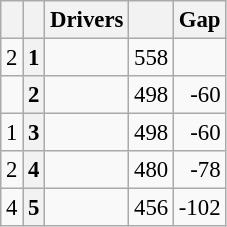<table class="wikitable" style="font-size: 95%;">
<tr>
<th></th>
<th></th>
<th>Drivers</th>
<th></th>
<th>Gap</th>
</tr>
<tr>
<td align="left"> 2</td>
<th>1</th>
<td><br></td>
<td align="right">558</td>
<td align="right"></td>
</tr>
<tr>
<td align="left"></td>
<th>2</th>
<td><br></td>
<td align="right">498</td>
<td align="right">-60</td>
</tr>
<tr>
<td align="left"> 1</td>
<th>3</th>
<td><br></td>
<td align="right">498</td>
<td align="right">-60</td>
</tr>
<tr>
<td align="left"> 2</td>
<th>4</th>
<td></td>
<td align="right">480</td>
<td align="right">-78</td>
</tr>
<tr>
<td align="left"> 4</td>
<th>5</th>
<td><br></td>
<td align="right">456</td>
<td align="right">-102</td>
</tr>
</table>
